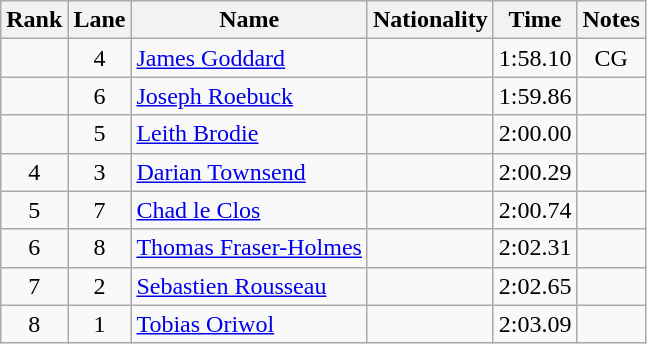<table class="wikitable sortable" style="text-align:center">
<tr>
<th>Rank</th>
<th>Lane</th>
<th>Name</th>
<th>Nationality</th>
<th>Time</th>
<th>Notes</th>
</tr>
<tr>
<td></td>
<td>4</td>
<td align=left><a href='#'>James Goddard</a></td>
<td align=left></td>
<td>1:58.10</td>
<td>CG</td>
</tr>
<tr>
<td></td>
<td>6</td>
<td align=left><a href='#'>Joseph Roebuck</a></td>
<td align=left></td>
<td>1:59.86</td>
<td></td>
</tr>
<tr>
<td></td>
<td>5</td>
<td align=left><a href='#'>Leith Brodie</a></td>
<td align=left></td>
<td>2:00.00</td>
<td></td>
</tr>
<tr>
<td>4</td>
<td>3</td>
<td align=left><a href='#'>Darian Townsend</a></td>
<td align=left></td>
<td>2:00.29</td>
<td></td>
</tr>
<tr>
<td>5</td>
<td>7</td>
<td align=left><a href='#'>Chad le Clos</a></td>
<td align=left></td>
<td>2:00.74</td>
<td></td>
</tr>
<tr>
<td>6</td>
<td>8</td>
<td align=left><a href='#'>Thomas Fraser-Holmes</a></td>
<td align=left></td>
<td>2:02.31</td>
<td></td>
</tr>
<tr>
<td>7</td>
<td>2</td>
<td align=left><a href='#'>Sebastien Rousseau</a></td>
<td align=left></td>
<td>2:02.65</td>
<td></td>
</tr>
<tr>
<td>8</td>
<td>1</td>
<td align=left><a href='#'>Tobias Oriwol</a></td>
<td align=left></td>
<td>2:03.09</td>
<td></td>
</tr>
</table>
